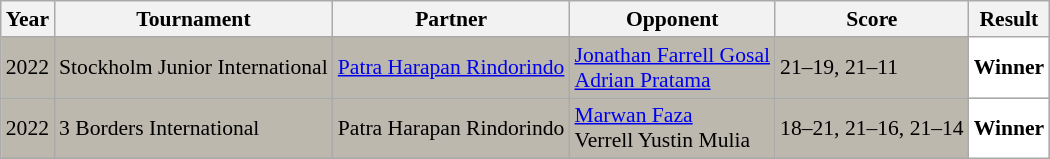<table class="sortable wikitable" style="font-size: 90%;">
<tr>
<th>Year</th>
<th>Tournament</th>
<th>Partner</th>
<th>Opponent</th>
<th>Score</th>
<th>Result</th>
</tr>
<tr style="background:#BDB8AD">
<td align="center">2022</td>
<td align="left">Stockholm Junior International</td>
<td align="left"> <a href='#'>Patra Harapan Rindorindo</a></td>
<td align="left"> <a href='#'>Jonathan Farrell Gosal</a><br> <a href='#'>Adrian Pratama</a></td>
<td align="left">21–19, 21–11</td>
<td style="text-align: left; background:white"> <strong>Winner</strong></td>
</tr>
<tr style="background:#BDB8AD">
<td align="center">2022</td>
<td align="left">3 Borders International</td>
<td align="left"> Patra Harapan Rindorindo</td>
<td align="left"> <a href='#'>Marwan Faza</a><br> Verrell Yustin Mulia</td>
<td align="left">18–21, 21–16, 21–14</td>
<td style="text-align: left; background:white"> <strong>Winner</strong></td>
</tr>
</table>
